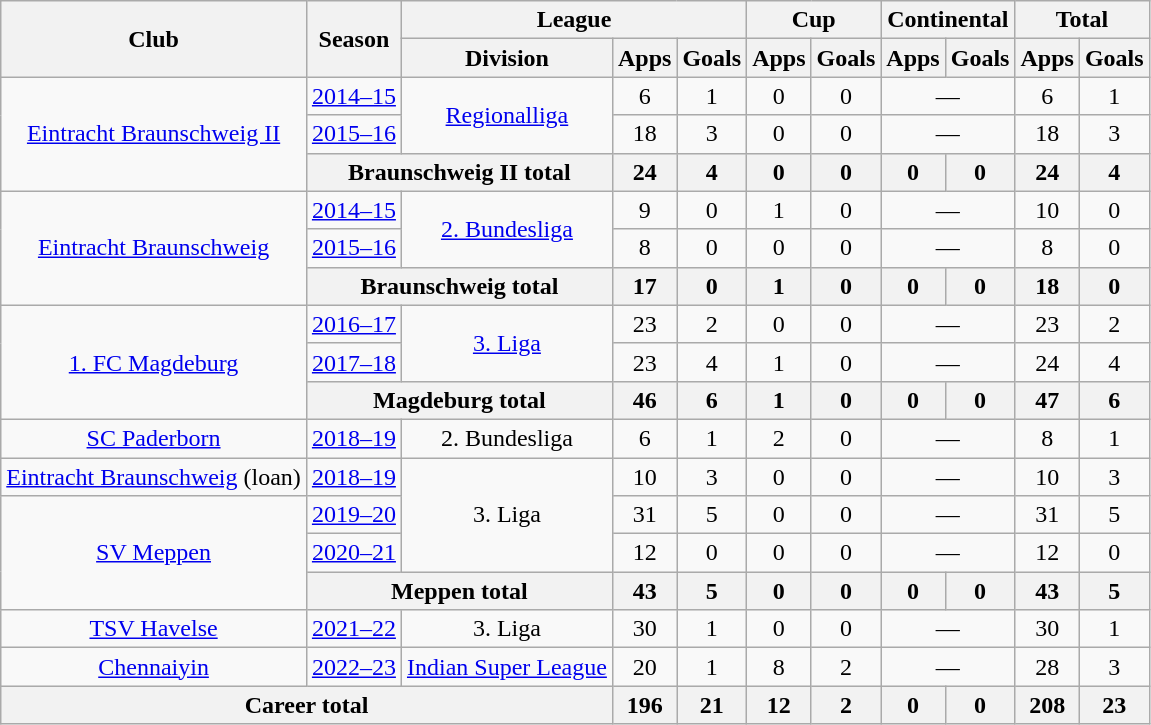<table class="wikitable" style="text-align:center">
<tr>
<th rowspan="2">Club</th>
<th rowspan="2">Season</th>
<th colspan="3">League</th>
<th colspan="2">Cup</th>
<th colspan="2">Continental</th>
<th colspan="2">Total</th>
</tr>
<tr>
<th>Division</th>
<th>Apps</th>
<th>Goals</th>
<th>Apps</th>
<th>Goals</th>
<th>Apps</th>
<th>Goals</th>
<th>Apps</th>
<th>Goals</th>
</tr>
<tr>
<td rowspan="3"><a href='#'>Eintracht Braunschweig II</a></td>
<td><a href='#'>2014–15</a></td>
<td rowspan="2"><a href='#'>Regionalliga</a></td>
<td>6</td>
<td>1</td>
<td>0</td>
<td>0</td>
<td colspan="2">—</td>
<td>6</td>
<td>1</td>
</tr>
<tr>
<td><a href='#'>2015–16</a></td>
<td>18</td>
<td>3</td>
<td>0</td>
<td>0</td>
<td colspan="2">—</td>
<td>18</td>
<td>3</td>
</tr>
<tr>
<th colspan="2">Braunschweig II total</th>
<th>24</th>
<th>4</th>
<th>0</th>
<th>0</th>
<th>0</th>
<th>0</th>
<th>24</th>
<th>4</th>
</tr>
<tr>
<td rowspan="3"><a href='#'>Eintracht Braunschweig</a></td>
<td><a href='#'>2014–15</a></td>
<td rowspan="2"><a href='#'>2. Bundesliga</a></td>
<td>9</td>
<td>0</td>
<td>1</td>
<td>0</td>
<td colspan="2">—</td>
<td>10</td>
<td>0</td>
</tr>
<tr>
<td><a href='#'>2015–16</a></td>
<td>8</td>
<td>0</td>
<td>0</td>
<td>0</td>
<td colspan="2">—</td>
<td>8</td>
<td>0</td>
</tr>
<tr>
<th colspan="2">Braunschweig total</th>
<th>17</th>
<th>0</th>
<th>1</th>
<th>0</th>
<th>0</th>
<th>0</th>
<th>18</th>
<th>0</th>
</tr>
<tr>
<td rowspan="3"><a href='#'>1. FC Magdeburg</a></td>
<td><a href='#'>2016–17</a></td>
<td rowspan="2"><a href='#'>3. Liga</a></td>
<td>23</td>
<td>2</td>
<td>0</td>
<td>0</td>
<td colspan="2">—</td>
<td>23</td>
<td>2</td>
</tr>
<tr>
<td><a href='#'>2017–18</a></td>
<td>23</td>
<td>4</td>
<td>1</td>
<td>0</td>
<td colspan="2">—</td>
<td>24</td>
<td>4</td>
</tr>
<tr>
<th colspan="2">Magdeburg total</th>
<th>46</th>
<th>6</th>
<th>1</th>
<th>0</th>
<th>0</th>
<th>0</th>
<th>47</th>
<th>6</th>
</tr>
<tr>
<td rowspan="1"><a href='#'>SC Paderborn</a></td>
<td><a href='#'>2018–19</a></td>
<td rowspan="1">2. Bundesliga</td>
<td>6</td>
<td>1</td>
<td>2</td>
<td>0</td>
<td colspan="2">—</td>
<td>8</td>
<td>1</td>
</tr>
<tr>
<td rowspan="1"><a href='#'>Eintracht Braunschweig</a> (loan)</td>
<td><a href='#'>2018–19</a></td>
<td rowspan="3">3. Liga</td>
<td>10</td>
<td>3</td>
<td>0</td>
<td>0</td>
<td colspan="2">—</td>
<td>10</td>
<td>3</td>
</tr>
<tr>
<td rowspan="3"><a href='#'>SV Meppen</a></td>
<td><a href='#'>2019–20</a></td>
<td>31</td>
<td>5</td>
<td>0</td>
<td>0</td>
<td colspan="2">—</td>
<td>31</td>
<td>5</td>
</tr>
<tr>
<td><a href='#'>2020–21</a></td>
<td>12</td>
<td>0</td>
<td>0</td>
<td>0</td>
<td colspan="2">—</td>
<td>12</td>
<td>0</td>
</tr>
<tr>
<th colspan="2">Meppen total</th>
<th>43</th>
<th>5</th>
<th>0</th>
<th>0</th>
<th>0</th>
<th>0</th>
<th>43</th>
<th>5</th>
</tr>
<tr>
<td rowspan="1"><a href='#'>TSV Havelse</a></td>
<td><a href='#'>2021–22</a></td>
<td rowspan="1">3. Liga</td>
<td>30</td>
<td>1</td>
<td>0</td>
<td>0</td>
<td colspan="2">—</td>
<td>30</td>
<td>1</td>
</tr>
<tr>
<td rowspan="1"><a href='#'>Chennaiyin</a></td>
<td><a href='#'>2022–23</a></td>
<td rowspan="1"><a href='#'>Indian Super League</a></td>
<td>20</td>
<td>1</td>
<td>8</td>
<td>2</td>
<td colspan="2">—</td>
<td>28</td>
<td>3</td>
</tr>
<tr>
<th colspan="3">Career total</th>
<th>196</th>
<th>21</th>
<th>12</th>
<th>2</th>
<th>0</th>
<th>0</th>
<th>208</th>
<th>23</th>
</tr>
</table>
